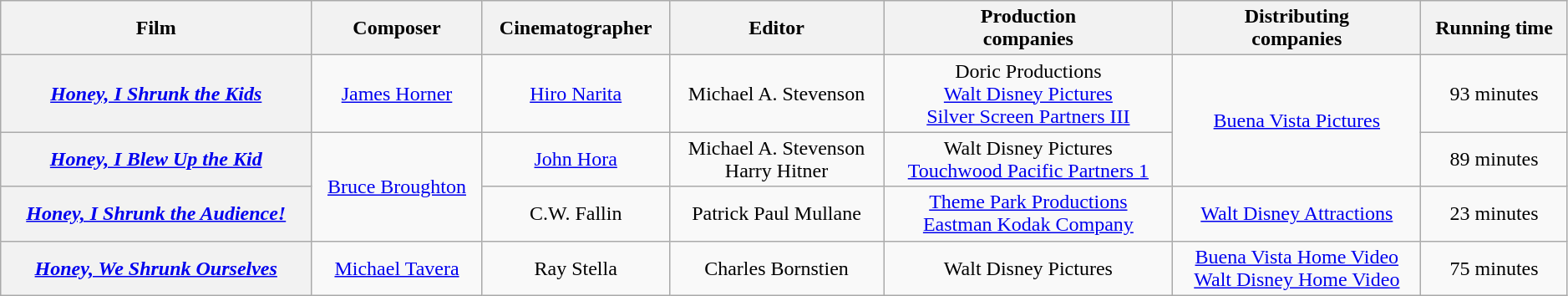<table class="wikitable" style="text-align:center; width:99%;">
<tr>
<th>Film</th>
<th>Composer</th>
<th>Cinematographer</th>
<th>Editor</th>
<th>Production<br>companies</th>
<th>Distributing<br>companies</th>
<th>Running time</th>
</tr>
<tr>
<th><em><a href='#'>Honey, I Shrunk the Kids</a></em></th>
<td><a href='#'>James Horner</a></td>
<td><a href='#'>Hiro Narita</a></td>
<td>Michael A. Stevenson</td>
<td>Doric Productions<br><a href='#'>Walt Disney Pictures</a><br><a href='#'>Silver Screen Partners III</a></td>
<td rowspan="2"><a href='#'>Buena Vista Pictures</a></td>
<td>93 minutes</td>
</tr>
<tr>
<th><em><a href='#'>Honey, I Blew Up the Kid</a></em></th>
<td rowspan="2"><a href='#'>Bruce Broughton</a></td>
<td><a href='#'>John Hora</a></td>
<td>Michael A. Stevenson<br>Harry Hitner</td>
<td>Walt Disney Pictures<br><a href='#'>Touchwood Pacific Partners 1</a></td>
<td>89 minutes</td>
</tr>
<tr>
<th><em><a href='#'>Honey, I Shrunk the Audience!</a></em></th>
<td>C.W. Fallin</td>
<td>Patrick Paul Mullane</td>
<td><a href='#'>Theme Park Productions</a><br><a href='#'>Eastman Kodak Company</a></td>
<td><a href='#'>Walt Disney Attractions</a></td>
<td>23 minutes</td>
</tr>
<tr>
<th><em><a href='#'>Honey, We Shrunk Ourselves</a></em></th>
<td><a href='#'>Michael Tavera</a></td>
<td>Ray Stella</td>
<td>Charles Bornstien</td>
<td>Walt Disney Pictures</td>
<td><a href='#'>Buena Vista Home Video</a><br><a href='#'>Walt Disney Home Video</a></td>
<td>75 minutes</td>
</tr>
</table>
